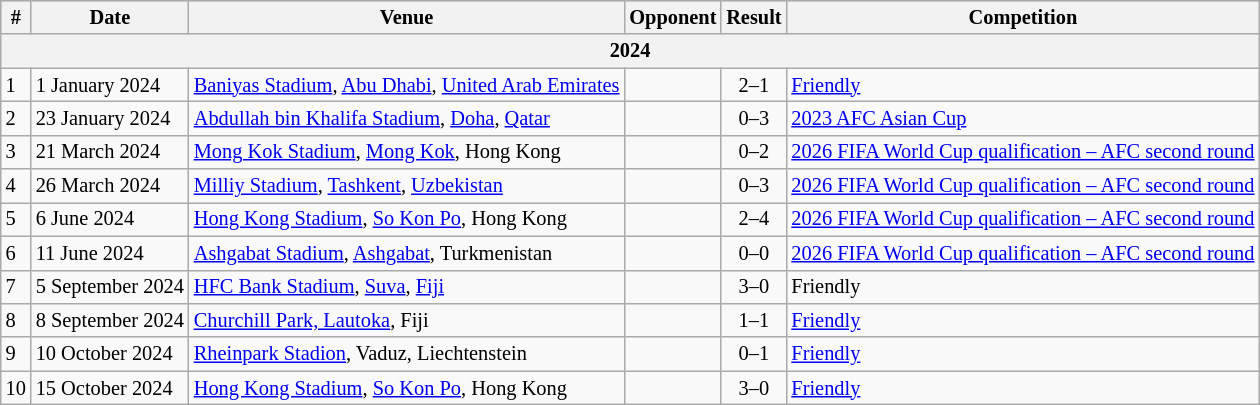<table class="wikitable collapsible collapsed" style="font-size:85%; text-align: left;">
<tr bgcolor="#CCCCCC" align="center">
<th>#</th>
<th>Date</th>
<th>Venue</th>
<th>Opponent</th>
<th>Result</th>
<th>Competition</th>
</tr>
<tr>
<th colspan="7">2024</th>
</tr>
<tr>
<td>1</td>
<td>1 January 2024</td>
<td><a href='#'>Baniyas Stadium</a>, <a href='#'>Abu Dhabi</a>, <a href='#'>United Arab Emirates</a></td>
<td></td>
<td align=center>2–1</td>
<td><a href='#'>Friendly</a></td>
</tr>
<tr>
<td>2</td>
<td>23 January 2024</td>
<td><a href='#'>Abdullah bin Khalifa Stadium</a>, <a href='#'>Doha</a>, <a href='#'>Qatar</a></td>
<td></td>
<td align="center">0–3</td>
<td><a href='#'>2023 AFC Asian Cup</a></td>
</tr>
<tr>
<td>3</td>
<td>21 March 2024</td>
<td><a href='#'>Mong Kok Stadium</a>, <a href='#'>Mong Kok</a>, Hong Kong</td>
<td></td>
<td align=center>0–2</td>
<td><a href='#'>2026 FIFA World Cup qualification – AFC second round</a></td>
</tr>
<tr>
<td>4</td>
<td>26 March 2024</td>
<td><a href='#'>Milliy Stadium</a>, <a href='#'>Tashkent</a>, <a href='#'>Uzbekistan</a></td>
<td></td>
<td align=center>0–3</td>
<td><a href='#'>2026 FIFA World Cup qualification – AFC second round</a></td>
</tr>
<tr>
<td>5</td>
<td>6 June 2024</td>
<td><a href='#'>Hong Kong Stadium</a>, <a href='#'>So Kon Po</a>, Hong Kong</td>
<td></td>
<td align=center>2–4</td>
<td><a href='#'>2026 FIFA World Cup qualification – AFC second round</a></td>
</tr>
<tr>
<td>6</td>
<td>11 June 2024</td>
<td><a href='#'>Ashgabat Stadium</a>, <a href='#'>Ashgabat</a>, Turkmenistan</td>
<td></td>
<td align=center>0–0</td>
<td><a href='#'>2026 FIFA World Cup qualification – AFC second round</a></td>
</tr>
<tr>
<td>7</td>
<td>5 September 2024</td>
<td><a href='#'>HFC Bank Stadium</a>, <a href='#'>Suva</a>, <a href='#'>Fiji</a></td>
<td></td>
<td align=center>3–0</td>
<td>Friendly</td>
</tr>
<tr>
<td>8</td>
<td>8 September 2024</td>
<td><a href='#'>Churchill Park, Lautoka</a>, Fiji</td>
<td></td>
<td align=center>1–1</td>
<td><a href='#'>Friendly</a></td>
</tr>
<tr>
<td>9</td>
<td>10 October 2024</td>
<td><a href='#'>Rheinpark Stadion</a>, Vaduz, Liechtenstein</td>
<td></td>
<td align=center>0–1</td>
<td><a href='#'>Friendly</a></td>
</tr>
<tr>
<td>10</td>
<td>15 October 2024</td>
<td><a href='#'>Hong Kong Stadium</a>, <a href='#'>So Kon Po</a>, Hong Kong</td>
<td></td>
<td align=center>3–0</td>
<td><a href='#'>Friendly</a></td>
</tr>
</table>
